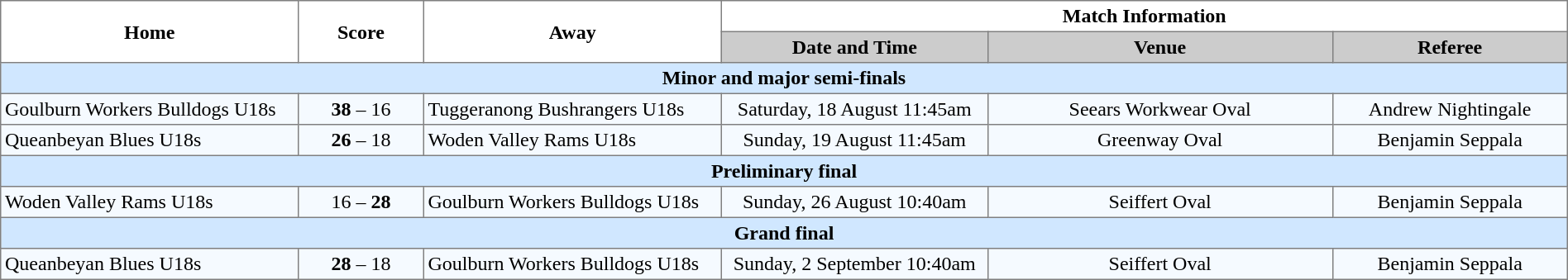<table border="1" cellpadding="3" cellspacing="0" width="100%" style="border-collapse:collapse;  text-align:center;">
<tr>
<th rowspan="2" width="19%">Home</th>
<th rowspan="2" width="8%">Score</th>
<th rowspan="2" width="19%">Away</th>
<th colspan="3">Match Information</th>
</tr>
<tr bgcolor="#CCCCCC">
<th width="17%">Date and Time</th>
<th width="22%">Venue</th>
<th width="50%">Referee</th>
</tr>
<tr style="background:#d0e7ff;">
<td colspan="6"><strong>Minor and major semi-finals</strong></td>
</tr>
<tr style="text-align:center; background:#f5faff;">
<td align="left"><strong></strong> Goulburn Workers Bulldogs U18s</td>
<td><strong>38</strong> – 16</td>
<td align="left"><strong></strong> Tuggeranong Bushrangers U18s</td>
<td>Saturday, 18 August 11:45am</td>
<td>Seears Workwear Oval</td>
<td>Andrew Nightingale</td>
</tr>
<tr style="text-align:center; background:#f5faff;">
<td align="left"><strong></strong> Queanbeyan Blues U18s</td>
<td><strong>26</strong> – 18</td>
<td align="left"><strong></strong> Woden Valley Rams U18s</td>
<td>Sunday, 19 August 11:45am</td>
<td>Greenway Oval</td>
<td>Benjamin Seppala</td>
</tr>
<tr style="background:#d0e7ff;">
<td colspan="6"><strong>Preliminary final</strong></td>
</tr>
<tr style="text-align:center; background:#f5faff;">
<td align="left"><strong></strong> Woden Valley Rams U18s</td>
<td>16 – <strong>28</strong></td>
<td align="left"><strong></strong> Goulburn Workers Bulldogs U18s</td>
<td>Sunday, 26 August 10:40am</td>
<td>Seiffert Oval</td>
<td>Benjamin Seppala</td>
</tr>
<tr style="background:#d0e7ff;">
<td colspan="6"><strong>Grand final</strong></td>
</tr>
<tr style="text-align:center; background:#f5faff;">
<td align="left"><strong></strong> Queanbeyan Blues U18s</td>
<td><strong>28</strong> – 18</td>
<td align="left"><strong></strong> Goulburn Workers Bulldogs U18s</td>
<td>Sunday, 2 September 10:40am</td>
<td>Seiffert Oval</td>
<td>Benjamin Seppala</td>
</tr>
</table>
